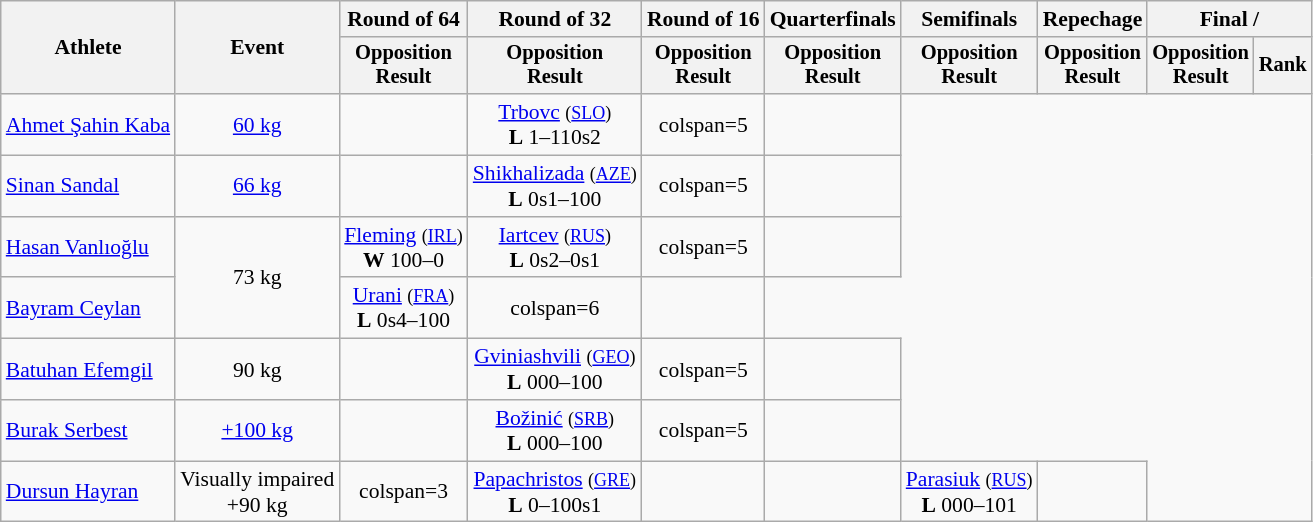<table class="wikitable" style="font-size:90%">
<tr>
<th rowspan="2">Athlete</th>
<th rowspan="2">Event</th>
<th>Round of 64</th>
<th>Round of 32</th>
<th>Round of 16</th>
<th>Quarterfinals</th>
<th>Semifinals</th>
<th>Repechage</th>
<th colspan=2>Final / </th>
</tr>
<tr style="font-size:95%">
<th>Opposition<br>Result</th>
<th>Opposition<br>Result</th>
<th>Opposition<br>Result</th>
<th>Opposition<br>Result</th>
<th>Opposition<br>Result</th>
<th>Opposition<br>Result</th>
<th>Opposition<br>Result</th>
<th>Rank</th>
</tr>
<tr align=center>
<td align=left><a href='#'>Ahmet Şahin Kaba</a></td>
<td align=center><a href='#'>60 kg</a></td>
<td></td>
<td> <a href='#'>Trbovc</a> <small>(<a href='#'>SLO</a>)</small> <br><strong>L</strong> 1–110s2</td>
<td>colspan=5 </td>
<td></td>
</tr>
<tr align=center>
<td align=left><a href='#'>Sinan Sandal</a></td>
<td align=center><a href='#'>66 kg</a></td>
<td></td>
<td> <a href='#'>Shikhalizada</a> <small>(<a href='#'>AZE</a>)</small> <br><strong>L</strong> 0s1–100</td>
<td>colspan=5 </td>
<td></td>
</tr>
<tr align=center>
<td align=left><a href='#'>Hasan Vanlıoğlu</a></td>
<td align=center rowspan=2>73 kg</td>
<td> <a href='#'>Fleming</a> <small>(<a href='#'>IRL</a>)</small> <br><strong>W</strong> 100–0</td>
<td> <a href='#'>Iartcev</a> <small>(<a href='#'>RUS</a>)</small> <br><strong>L</strong> 0s2–0s1</td>
<td>colspan=5 </td>
<td></td>
</tr>
<tr align=center>
<td align=left><a href='#'>Bayram Ceylan</a></td>
<td> <a href='#'>Urani</a> <small>(<a href='#'>FRA</a>)</small> <br><strong>L</strong> 0s4–100</td>
<td>colspan=6 </td>
<td></td>
</tr>
<tr align=center>
<td align=left><a href='#'>Batuhan Efemgil</a></td>
<td align=center>90 kg</td>
<td></td>
<td> <a href='#'>Gviniashvili</a> <small>(<a href='#'>GEO</a>)</small> <br><strong>L</strong> 000–100</td>
<td>colspan=5 </td>
<td></td>
</tr>
<tr align=center>
<td align=left><a href='#'>Burak Serbest</a></td>
<td align=center><a href='#'>+100 kg</a></td>
<td></td>
<td> <a href='#'>Božinić</a> <small>(<a href='#'>SRB</a>)</small> <br><strong>L</strong> 000–100</td>
<td>colspan=5 </td>
<td></td>
</tr>
<tr align=center>
<td align=left><a href='#'>Dursun Hayran</a></td>
<td align=center>Visually impaired<br>+90 kg</td>
<td>colspan=3 </td>
<td> <a href='#'>Papachristos</a> <small>(<a href='#'>GRE</a>)</small> <br><strong>L</strong> 0–100s1</td>
<td></td>
<td></td>
<td> <a href='#'>Parasiuk</a> <small>(<a href='#'>RUS</a>)</small> <br><strong>L</strong> 000–101</td>
<td></td>
</tr>
</table>
